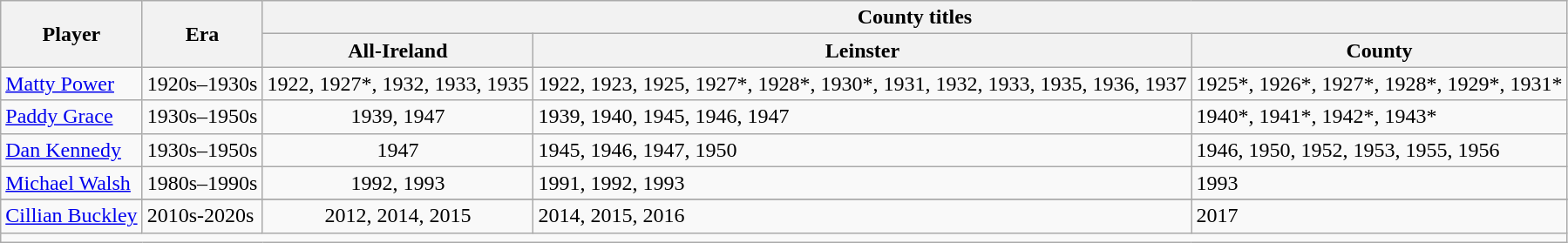<table class="wikitable" style="text-align: center">
<tr>
<th rowspan="2">Player</th>
<th rowspan="2">Era</th>
<th colspan="3">County titles</th>
</tr>
<tr>
<th>All-Ireland</th>
<th>Leinster</th>
<th>County</th>
</tr>
<tr>
<td align=left><a href='#'>Matty Power</a></td>
<td align=left>1920s–1930s</td>
<td>1922, 1927*, 1932, 1933, 1935</td>
<td align=left>1922, 1923, 1925, 1927*, 1928*, 1930*, 1931, 1932, 1933, 1935, 1936, 1937</td>
<td align=left>1925*, 1926*, 1927*, 1928*, 1929*, 1931*</td>
</tr>
<tr>
<td align=left><a href='#'>Paddy Grace</a></td>
<td align=left>1930s–1950s</td>
<td>1939, 1947</td>
<td align=left>1939, 1940, 1945, 1946, 1947</td>
<td align=left>1940*, 1941*, 1942*, 1943*</td>
</tr>
<tr>
<td align=left><a href='#'>Dan Kennedy</a></td>
<td align=left>1930s–1950s</td>
<td>1947</td>
<td align=left>1945, 1946, 1947, 1950</td>
<td align=left>1946, 1950, 1952, 1953, 1955, 1956</td>
</tr>
<tr>
<td align=left><a href='#'>Michael Walsh</a></td>
<td align=left>1980s–1990s</td>
<td>1992, 1993</td>
<td align=left>1991, 1992, 1993</td>
<td align=left>1993</td>
</tr>
<tr>
</tr>
<tr>
<td align=left><a href='#'>Cillian Buckley</a></td>
<td align=left>2010s-2020s</td>
<td>2012, 2014, 2015</td>
<td align=left>2014, 2015, 2016</td>
<td align=left>2017</td>
</tr>
<tr>
<td colspan = 5 align=left></td>
</tr>
</table>
